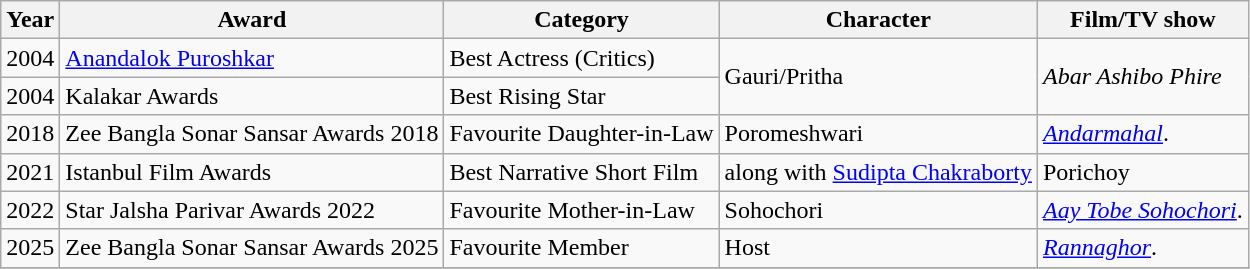<table class="wikitable sortable">
<tr>
<th>Year</th>
<th>Award</th>
<th>Category</th>
<th>Character</th>
<th>Film/TV show</th>
</tr>
<tr>
<td>2004</td>
<td><a href='#'>Anandalok Puroshkar</a></td>
<td>Best Actress (Critics)</td>
<td rowspan="2">Gauri/Pritha</td>
<td rowspan="2"><em>Abar Ashibo Phire</em></td>
</tr>
<tr>
<td>2004</td>
<td>Kalakar Awards</td>
<td>Best Rising Star</td>
</tr>
<tr>
<td>2018</td>
<td>Zee Bangla Sonar Sansar Awards 2018</td>
<td>Favourite Daughter-in-Law</td>
<td>Poromeshwari</td>
<td><em><a href='#'>Andarmahal</a></em>.</td>
</tr>
<tr>
<td>2021</td>
<td>Istanbul Film Awards</td>
<td>Best Narrative Short Film</td>
<td>along with <a href='#'>Sudipta Chakraborty</a></td>
<td>Porichoy</td>
</tr>
<tr>
<td>2022</td>
<td>Star Jalsha Parivar Awards 2022</td>
<td>Favourite Mother-in-Law</td>
<td>Sohochori</td>
<td><em><a href='#'>Aay Tobe Sohochori</a></em>.</td>
</tr>
<tr>
<td>2025</td>
<td>Zee Bangla Sonar Sansar Awards 2025</td>
<td>Favourite Member</td>
<td>Host</td>
<td><em><a href='#'>Rannaghor</a></em>.</td>
</tr>
<tr>
</tr>
</table>
